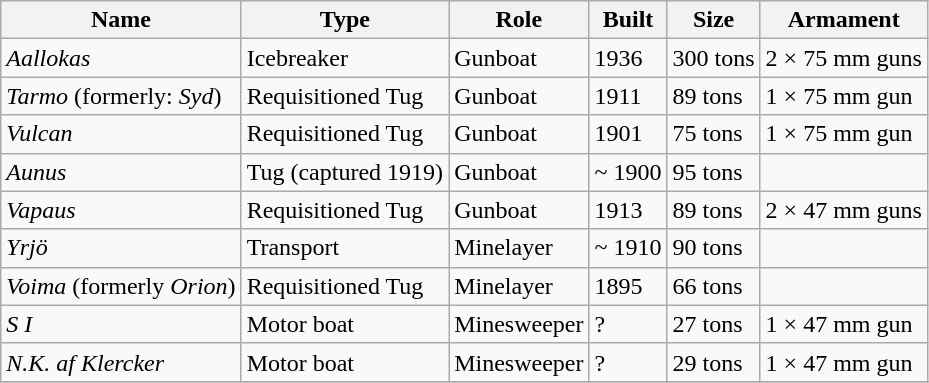<table class="wikitable">
<tr>
<th>Name</th>
<th>Type</th>
<th>Role</th>
<th>Built</th>
<th>Size</th>
<th>Armament</th>
</tr>
<tr>
<td><em>Aallokas</em></td>
<td>Icebreaker</td>
<td>Gunboat</td>
<td>1936</td>
<td>300 tons</td>
<td>2 × 75 mm guns</td>
</tr>
<tr>
<td><em>Tarmo</em> (formerly: <em>Syd</em>)</td>
<td>Requisitioned Tug</td>
<td>Gunboat</td>
<td>1911</td>
<td>89 tons</td>
<td>1 × 75 mm gun</td>
</tr>
<tr>
<td><em>Vulcan</em></td>
<td>Requisitioned Tug</td>
<td>Gunboat</td>
<td>1901</td>
<td>75 tons</td>
<td>1 × 75 mm gun</td>
</tr>
<tr>
<td><em>Aunus</em></td>
<td>Tug (captured 1919)</td>
<td>Gunboat</td>
<td>~ 1900</td>
<td>95 tons</td>
<td></td>
</tr>
<tr>
<td><em>Vapaus</em></td>
<td>Requisitioned Tug</td>
<td>Gunboat</td>
<td>1913</td>
<td>89 tons</td>
<td>2 × 47 mm guns</td>
</tr>
<tr>
<td><em>Yrjö</em></td>
<td>Transport</td>
<td>Minelayer</td>
<td>~ 1910</td>
<td>90 tons</td>
<td></td>
</tr>
<tr>
<td><em>Voima</em> (formerly <em>Orion</em>)</td>
<td>Requisitioned Tug</td>
<td>Minelayer</td>
<td>1895</td>
<td>66 tons</td>
<td></td>
</tr>
<tr>
<td><em>S I</em></td>
<td>Motor boat</td>
<td>Minesweeper</td>
<td>?</td>
<td>27 tons</td>
<td>1 × 47 mm gun</td>
</tr>
<tr>
<td><em>N.K. af Klercker</em></td>
<td>Motor boat</td>
<td>Minesweeper</td>
<td>?</td>
<td>29 tons</td>
<td>1 × 47 mm gun</td>
</tr>
<tr>
</tr>
</table>
